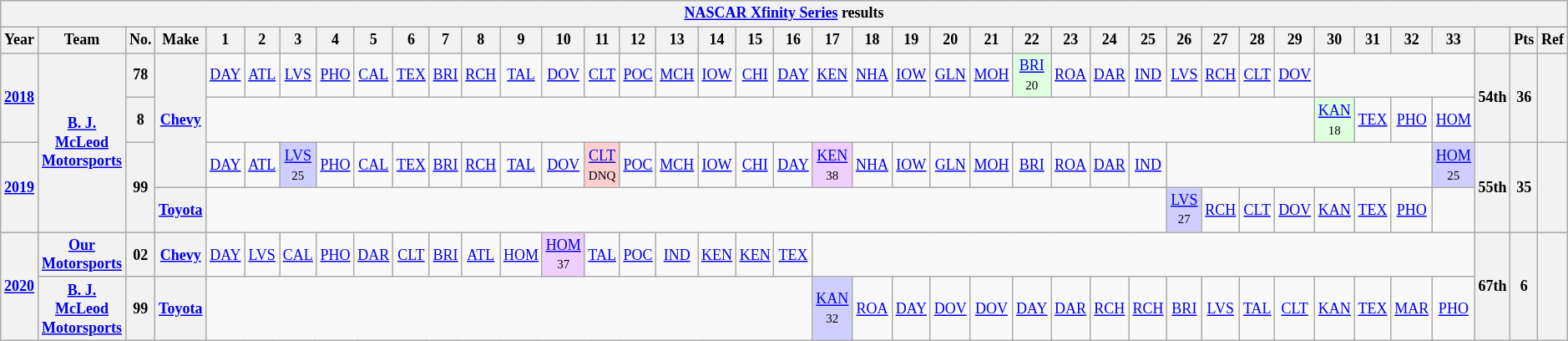<table class="wikitable" style="text-align:center; font-size:75%">
<tr>
<th colspan=42><a href='#'>NASCAR Xfinity Series</a> results</th>
</tr>
<tr>
<th>Year</th>
<th>Team</th>
<th>No.</th>
<th>Make</th>
<th>1</th>
<th>2</th>
<th>3</th>
<th>4</th>
<th>5</th>
<th>6</th>
<th>7</th>
<th>8</th>
<th>9</th>
<th>10</th>
<th>11</th>
<th>12</th>
<th>13</th>
<th>14</th>
<th>15</th>
<th>16</th>
<th>17</th>
<th>18</th>
<th>19</th>
<th>20</th>
<th>21</th>
<th>22</th>
<th>23</th>
<th>24</th>
<th>25</th>
<th>26</th>
<th>27</th>
<th>28</th>
<th>29</th>
<th>30</th>
<th>31</th>
<th>32</th>
<th>33</th>
<th></th>
<th>Pts</th>
<th>Ref</th>
</tr>
<tr>
<th rowspan=2><a href='#'>2018</a></th>
<th rowspan=4><a href='#'>B. J. McLeod Motorsports</a></th>
<th>78</th>
<th rowspan=3><a href='#'>Chevy</a></th>
<td><a href='#'>DAY</a></td>
<td><a href='#'>ATL</a></td>
<td><a href='#'>LVS</a></td>
<td><a href='#'>PHO</a></td>
<td><a href='#'>CAL</a></td>
<td><a href='#'>TEX</a></td>
<td><a href='#'>BRI</a></td>
<td><a href='#'>RCH</a></td>
<td><a href='#'>TAL</a></td>
<td><a href='#'>DOV</a></td>
<td><a href='#'>CLT</a></td>
<td><a href='#'>POC</a></td>
<td><a href='#'>MCH</a></td>
<td><a href='#'>IOW</a></td>
<td><a href='#'>CHI</a></td>
<td><a href='#'>DAY</a></td>
<td><a href='#'>KEN</a></td>
<td><a href='#'>NHA</a></td>
<td><a href='#'>IOW</a></td>
<td><a href='#'>GLN</a></td>
<td><a href='#'>MOH</a></td>
<td style="background:#DFFFDF;"><a href='#'>BRI</a><br><small>20</small></td>
<td><a href='#'>ROA</a></td>
<td><a href='#'>DAR</a></td>
<td><a href='#'>IND</a></td>
<td><a href='#'>LVS</a></td>
<td><a href='#'>RCH</a></td>
<td><a href='#'>CLT</a></td>
<td><a href='#'>DOV</a></td>
<td colspan=4></td>
<th rowspan=2>54th</th>
<th rowspan=2>36</th>
<th rowspan=2></th>
</tr>
<tr>
<th>8</th>
<td colspan=29></td>
<td style="background:#DFFFDF;"><a href='#'>KAN</a><br><small>18</small></td>
<td><a href='#'>TEX</a></td>
<td><a href='#'>PHO</a></td>
<td><a href='#'>HOM</a></td>
</tr>
<tr>
<th rowspan=2><a href='#'>2019</a></th>
<th rowspan=2>99</th>
<td><a href='#'>DAY</a></td>
<td><a href='#'>ATL</a></td>
<td style="background:#CFCFFF;"><a href='#'>LVS</a><br><small>25</small></td>
<td><a href='#'>PHO</a></td>
<td><a href='#'>CAL</a></td>
<td><a href='#'>TEX</a></td>
<td><a href='#'>BRI</a></td>
<td><a href='#'>RCH</a></td>
<td><a href='#'>TAL</a></td>
<td><a href='#'>DOV</a></td>
<td style="background:#FFCFCF;"><a href='#'>CLT</a><br><small>DNQ</small></td>
<td><a href='#'>POC</a></td>
<td><a href='#'>MCH</a></td>
<td><a href='#'>IOW</a></td>
<td><a href='#'>CHI</a></td>
<td><a href='#'>DAY</a></td>
<td style="background:#EFCFFF;"><a href='#'>KEN</a><br><small>38</small></td>
<td><a href='#'>NHA</a></td>
<td><a href='#'>IOW</a></td>
<td><a href='#'>GLN</a></td>
<td><a href='#'>MOH</a></td>
<td><a href='#'>BRI</a></td>
<td><a href='#'>ROA</a></td>
<td><a href='#'>DAR</a></td>
<td><a href='#'>IND</a></td>
<td colspan=7></td>
<td style="background:#CFCFFF;"><a href='#'>HOM</a><br><small>25</small></td>
<th rowspan=2>55th</th>
<th rowspan=2>35</th>
<th rowspan=2></th>
</tr>
<tr>
<th><a href='#'>Toyota</a></th>
<td colspan=25></td>
<td style="background:#CFCFFF;"><a href='#'>LVS</a><br><small>27</small></td>
<td><a href='#'>RCH</a></td>
<td><a href='#'>CLT</a></td>
<td><a href='#'>DOV</a></td>
<td><a href='#'>KAN</a></td>
<td><a href='#'>TEX</a></td>
<td><a href='#'>PHO</a></td>
<td></td>
</tr>
<tr>
<th rowspan=2><a href='#'>2020</a></th>
<th><a href='#'>Our Motorsports</a></th>
<th>02</th>
<th><a href='#'>Chevy</a></th>
<td><a href='#'>DAY</a></td>
<td><a href='#'>LVS</a></td>
<td><a href='#'>CAL</a></td>
<td><a href='#'>PHO</a></td>
<td><a href='#'>DAR</a></td>
<td><a href='#'>CLT</a></td>
<td><a href='#'>BRI</a></td>
<td><a href='#'>ATL</a></td>
<td><a href='#'>HOM</a></td>
<td style="background:#EFCFFF;"><a href='#'>HOM</a><br><small>37</small></td>
<td><a href='#'>TAL</a></td>
<td><a href='#'>POC</a></td>
<td><a href='#'>IND</a></td>
<td><a href='#'>KEN</a></td>
<td><a href='#'>KEN</a></td>
<td><a href='#'>TEX</a></td>
<td colspan=17></td>
<th rowspan=2>67th</th>
<th rowspan=2>6</th>
<th rowspan=2></th>
</tr>
<tr>
<th><a href='#'>B. J. McLeod Motorsports</a></th>
<th>99</th>
<th><a href='#'>Toyota</a></th>
<td colspan=16></td>
<td style="background:#CFCFFF;"><a href='#'>KAN</a><br><small>32</small></td>
<td><a href='#'>ROA</a></td>
<td><a href='#'>DAY</a></td>
<td><a href='#'>DOV</a></td>
<td><a href='#'>DOV</a></td>
<td><a href='#'>DAY</a></td>
<td><a href='#'>DAR</a></td>
<td><a href='#'>RCH</a></td>
<td><a href='#'>RCH</a></td>
<td><a href='#'>BRI</a></td>
<td><a href='#'>LVS</a></td>
<td><a href='#'>TAL</a></td>
<td><a href='#'>CLT</a></td>
<td><a href='#'>KAN</a></td>
<td><a href='#'>TEX</a></td>
<td><a href='#'>MAR</a></td>
<td><a href='#'>PHO</a></td>
</tr>
</table>
